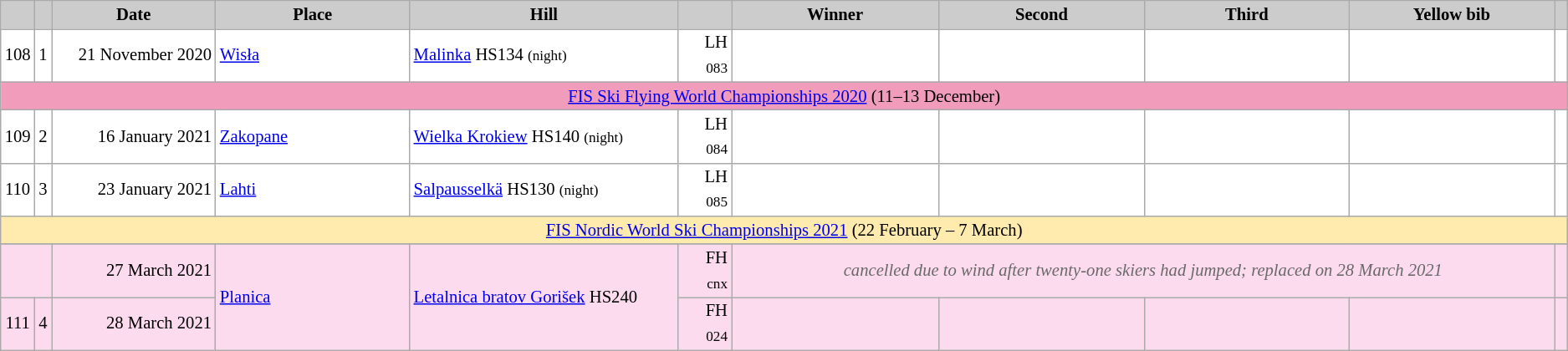<table class="wikitable plainrowheaders" style="background:#fff; font-size:86%; line-height:16px; border:grey solid 1px; border-collapse:collapse;">
<tr>
<th scope="col" style="background:#ccc; width=30 px;"></th>
<th scope="col" style="background:#ccc; width=45 px;"></th>
<th scope="col" style="background:#ccc; width:140px;">Date</th>
<th scope="col" style="background:#ccc; width:170px;">Place</th>
<th scope="col" style="background:#ccc; width:240px;">Hill</th>
<th scope="col" style="background:#ccc; width:40px;"></th>
<th scope="col" style="background:#ccc; width:185px;">Winner</th>
<th scope="col" style="background:#ccc; width:185px;">Second</th>
<th scope="col" style="background:#ccc; width:185px;">Third</th>
<th scope="col" style="background:#ccc; width:185px;">Yellow bib</th>
<th scope="col" style="background:#ccc; width:5px;"></th>
</tr>
<tr>
<td align="center">108</td>
<td align="center">1</td>
<td align="right">21 November 2020</td>
<td> <a href='#'>Wisła</a></td>
<td><a href='#'>Malinka</a> HS134 <small>(night)</small></td>
<td align="right">LH <sub>083</sub></td>
<td></td>
<td></td>
<td></td>
<td></td>
<td></td>
</tr>
<tr style="background:#F19CBB">
<td colspan="11" align="center"><a href='#'>FIS Ski Flying World Championships 2020</a> (11–13 December)</td>
</tr>
<tr>
<td align="center">109</td>
<td align="center">2</td>
<td align="right">16 January 2021</td>
<td> <a href='#'>Zakopane</a></td>
<td><a href='#'>Wielka Krokiew</a> HS140 <small>(night)</small></td>
<td align="right">LH <sub>084</sub></td>
<td></td>
<td></td>
<td></td>
<td></td>
<td></td>
</tr>
<tr>
<td align="center">110</td>
<td align="center">3</td>
<td align="right">23 January 2021</td>
<td> <a href='#'>Lahti</a></td>
<td><a href='#'>Salpausselkä</a> HS130 <small>(night)</small></td>
<td align="right">LH <sub>085</sub></td>
<td></td>
<td></td>
<td></td>
<td></td>
<td></td>
</tr>
<tr style="background:#FFEBAD">
<td colspan=11 align=center><a href='#'>FIS Nordic World Ski Championships 2021</a> (22 February – 7 March)</td>
</tr>
<tr>
</tr>
<tr bgcolor="#fcdbee">
<td colspan="2" align="center"></td>
<td align="right">27 March 2021</td>
<td rowspan="2"> <a href='#'>Planica</a></td>
<td rowspan="2"><a href='#'>Letalnica bratov Gorišek</a> HS240</td>
<td align="right">FH <sub>cnx</sub></td>
<td colspan="4" align=center style=color:#696969><em>cancelled due to wind after twenty-one skiers had jumped; replaced on 28 March 2021</em></td>
<td></td>
</tr>
<tr bgcolor="#fcdbee">
<td align="center">111</td>
<td align="center">4</td>
<td align="right"><small></small>28 March 2021</td>
<td align="right">FH <sub>024</sub></td>
<td></td>
<td></td>
<td></td>
<td></td>
<td></td>
</tr>
</table>
